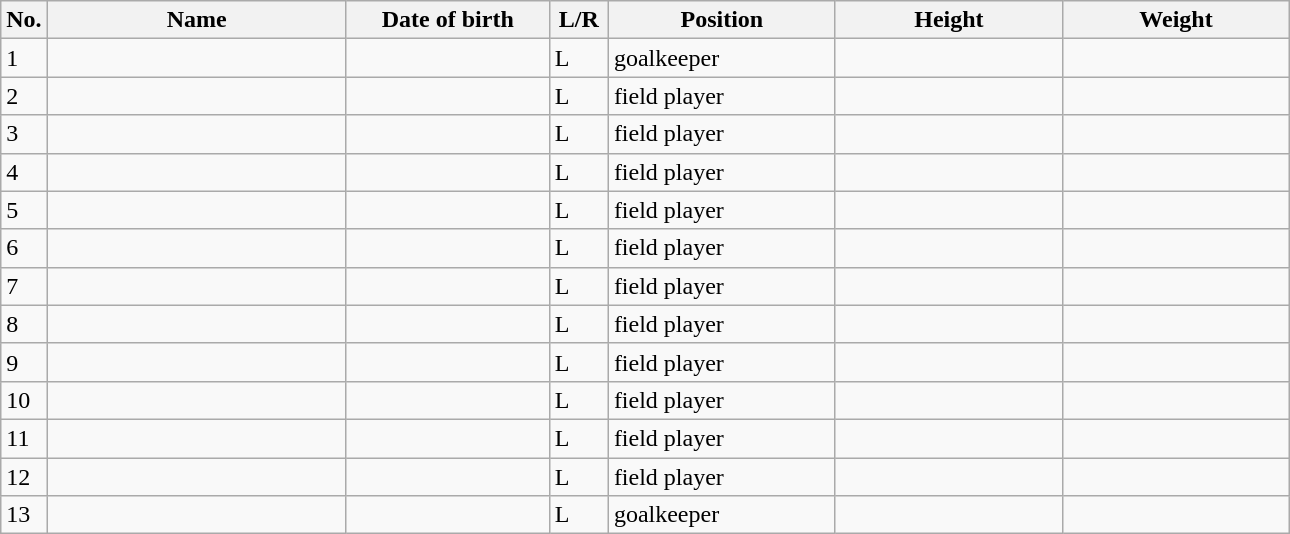<table class=wikitable sortable style=font-size:100%; text-align:center;>
<tr>
<th>No.</th>
<th style=width:12em>Name</th>
<th style=width:8em>Date of birth</th>
<th style=width:2em>L/R</th>
<th style=width:9em>Position</th>
<th style=width:9em>Height</th>
<th style=width:9em>Weight</th>
</tr>
<tr>
<td>1</td>
<td align=left></td>
<td></td>
<td>L</td>
<td>goalkeeper</td>
<td></td>
<td></td>
</tr>
<tr>
<td>2</td>
<td align=left></td>
<td></td>
<td>L</td>
<td>field player</td>
<td></td>
<td></td>
</tr>
<tr>
<td>3</td>
<td align=left></td>
<td></td>
<td>L</td>
<td>field player</td>
<td></td>
<td></td>
</tr>
<tr>
<td>4</td>
<td align=left></td>
<td></td>
<td>L</td>
<td>field player</td>
<td></td>
<td></td>
</tr>
<tr>
<td>5</td>
<td align=left></td>
<td></td>
<td>L</td>
<td>field player</td>
<td></td>
<td></td>
</tr>
<tr>
<td>6</td>
<td align=left></td>
<td></td>
<td>L</td>
<td>field player</td>
<td></td>
<td></td>
</tr>
<tr>
<td>7</td>
<td align=left></td>
<td></td>
<td>L</td>
<td>field player</td>
<td></td>
<td></td>
</tr>
<tr>
<td>8</td>
<td align=left></td>
<td></td>
<td>L</td>
<td>field player</td>
<td></td>
<td></td>
</tr>
<tr>
<td>9</td>
<td align=left></td>
<td></td>
<td>L</td>
<td>field player</td>
<td></td>
<td></td>
</tr>
<tr>
<td>10</td>
<td align=left></td>
<td></td>
<td>L</td>
<td>field player</td>
<td></td>
<td></td>
</tr>
<tr>
<td>11</td>
<td align=left></td>
<td></td>
<td>L</td>
<td>field player</td>
<td></td>
<td></td>
</tr>
<tr>
<td>12</td>
<td align=left></td>
<td></td>
<td>L</td>
<td>field player</td>
<td></td>
<td></td>
</tr>
<tr>
<td>13</td>
<td align=left></td>
<td></td>
<td>L</td>
<td>goalkeeper</td>
<td></td>
<td></td>
</tr>
</table>
